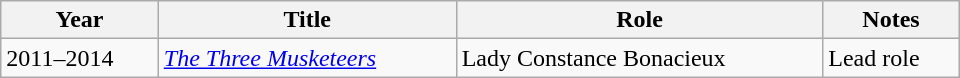<table class="wikitable" style="width:40em">
<tr>
<th>Year</th>
<th>Title</th>
<th>Role</th>
<th>Notes</th>
</tr>
<tr>
<td>2011–2014</td>
<td><em><a href='#'>The Three Musketeers</a></em></td>
<td>Lady Constance Bonacieux</td>
<td>Lead role</td>
</tr>
</table>
